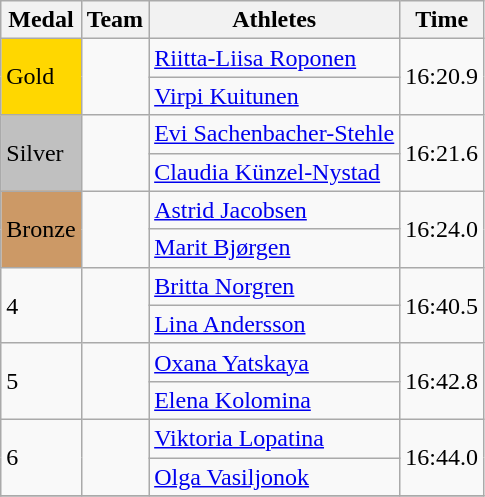<table class="wikitable">
<tr>
<th align=left>Medal</th>
<th>Team</th>
<th>Athletes</th>
<th align=Center>Time</th>
</tr>
<tr>
<td bgcolor="gold" align=left rowspan="2">Gold</td>
<td align=left rowspan="2"></td>
<td align=left><a href='#'>Riitta-Liisa Roponen</a></td>
<td align=center rowspan="2">16:20.9</td>
</tr>
<tr>
<td align=left><a href='#'>Virpi Kuitunen</a></td>
</tr>
<tr>
<td bgcolor="silver" align=left rowspan="2">Silver</td>
<td align=left rowspan="2"></td>
<td align=left><a href='#'>Evi Sachenbacher-Stehle</a></td>
<td align=center rowspan="2">16:21.6</td>
</tr>
<tr>
<td align=left><a href='#'>Claudia Künzel-Nystad</a></td>
</tr>
<tr>
<td bgcolor="CC9966" align=left rowspan="2">Bronze</td>
<td align=left rowspan="2"></td>
<td align=left><a href='#'>Astrid Jacobsen</a></td>
<td align=center rowspan="2">16:24.0</td>
</tr>
<tr>
<td align=left><a href='#'>Marit Bjørgen</a></td>
</tr>
<tr>
<td align=left rowspan="2">4</td>
<td align=left rowspan="2"></td>
<td align=left><a href='#'>Britta Norgren</a></td>
<td align=center rowspan="2">16:40.5</td>
</tr>
<tr>
<td align=left><a href='#'>Lina Andersson</a></td>
</tr>
<tr>
<td align=left rowspan="2">5</td>
<td align=left rowspan="2"></td>
<td align=left><a href='#'>Oxana Yatskaya</a></td>
<td align=center rowspan="2">16:42.8</td>
</tr>
<tr>
<td align=left><a href='#'>Elena Kolomina</a></td>
</tr>
<tr>
<td align=left rowspan="2">6</td>
<td align=left rowspan="2"></td>
<td align=left><a href='#'>Viktoria Lopatina</a></td>
<td align=center rowspan="2">16:44.0</td>
</tr>
<tr>
<td align=left><a href='#'>Olga Vasiljonok</a></td>
</tr>
<tr>
</tr>
</table>
